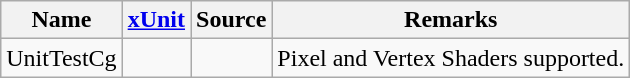<table class="wikitable sortable">
<tr>
<th>Name</th>
<th><a href='#'>xUnit</a></th>
<th>Source</th>
<th>Remarks</th>
</tr>
<tr>
<td>UnitTestCg</td>
<td></td>
<td></td>
<td>Pixel and Vertex Shaders supported.</td>
</tr>
</table>
